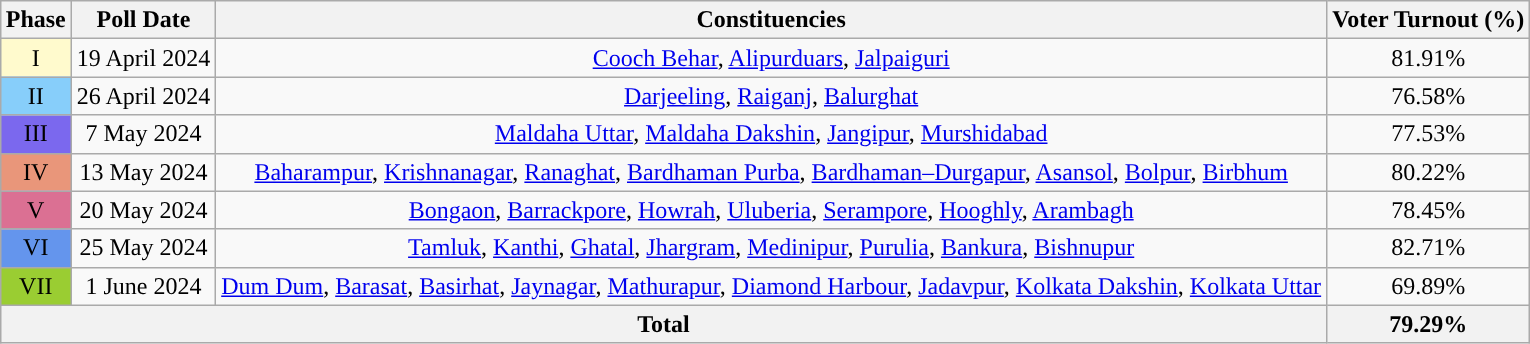<table class="wikitable" style="text-align:center;margin:auto;">
<tr>
<th>Phase</th>
<th>Poll Date</th>
<th>Constituencies</th>
<th>Voter Turnout (%)</th>
</tr>
<tr>
<td bgcolor=#FFFACD>I</td>
<td>19 April 2024</td>
<td><a href='#'>Cooch Behar</a>, <a href='#'>Alipurduars</a>, <a href='#'>Jalpaiguri</a></td>
<td>81.91%</td>
</tr>
<tr>
<td bgcolor=#87CEFA>II</td>
<td>26 April 2024</td>
<td><a href='#'>Darjeeling</a>, <a href='#'>Raiganj</a>, <a href='#'>Balurghat</a></td>
<td>76.58%</td>
</tr>
<tr>
<td bgcolor=#7B68EE>III</td>
<td>7 May 2024</td>
<td><a href='#'>Maldaha Uttar</a>, <a href='#'>Maldaha Dakshin</a>, <a href='#'>Jangipur</a>, <a href='#'>Murshidabad</a></td>
<td>77.53%</td>
</tr>
<tr>
<td bgcolor=#E9967A>IV</td>
<td>13 May 2024</td>
<td><a href='#'>Baharampur</a>, <a href='#'>Krishnanagar</a>, <a href='#'>Ranaghat</a>, <a href='#'>Bardhaman Purba</a>, <a href='#'>Bardhaman–Durgapur</a>, <a href='#'>Asansol</a>, <a href='#'>Bolpur</a>, <a href='#'>Birbhum</a></td>
<td>80.22%</td>
</tr>
<tr>
<td bgcolor=#DB7093>V</td>
<td>20 May 2024</td>
<td><a href='#'>Bongaon</a>, <a href='#'>Barrackpore</a>, <a href='#'>Howrah</a>, <a href='#'>Uluberia</a>, <a href='#'>Serampore</a>, <a href='#'>Hooghly</a>, <a href='#'>Arambagh</a></td>
<td>78.45%</td>
</tr>
<tr>
<td bgcolor=#6495ED>VI</td>
<td>25 May 2024</td>
<td><a href='#'>Tamluk</a>, <a href='#'>Kanthi</a>, <a href='#'>Ghatal</a>, <a href='#'>Jhargram</a>, <a href='#'>Medinipur</a>, <a href='#'>Purulia</a>, <a href='#'>Bankura</a>, <a href='#'>Bishnupur</a></td>
<td>82.71%</td>
</tr>
<tr>
<td bgcolor=#9ACD32>VII</td>
<td>1 June 2024</td>
<td><a href='#'>Dum Dum</a>, <a href='#'>Barasat</a>, <a href='#'>Basirhat</a>, <a href='#'>Jaynagar</a>, <a href='#'>Mathurapur</a>, <a href='#'>Diamond Harbour</a>, <a href='#'>Jadavpur</a>, <a href='#'>Kolkata Dakshin</a>, <a href='#'>Kolkata Uttar</a></td>
<td>69.89%</td>
</tr>
<tr>
<th colspan="3">Total</th>
<th>79.29%</th>
</tr>
</table>
